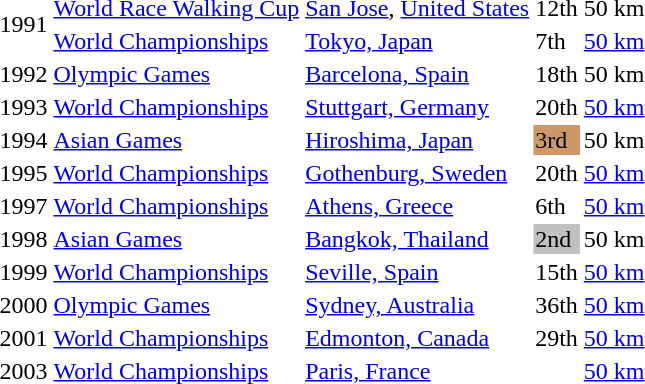<table>
<tr>
<td rowspan=2>1991</td>
<td><a href='#'>World Race Walking Cup</a></td>
<td><a href='#'>San Jose</a>, <a href='#'>United States</a></td>
<td>12th</td>
<td>50 km</td>
</tr>
<tr>
<td><a href='#'>World Championships</a></td>
<td><a href='#'>Tokyo, Japan</a></td>
<td>7th</td>
<td><a href='#'>50 km</a></td>
</tr>
<tr>
<td>1992</td>
<td><a href='#'>Olympic Games</a></td>
<td><a href='#'>Barcelona, Spain</a></td>
<td>18th</td>
<td>50 km</td>
</tr>
<tr>
<td>1993</td>
<td><a href='#'>World Championships</a></td>
<td><a href='#'>Stuttgart, Germany</a></td>
<td>20th</td>
<td><a href='#'>50 km</a></td>
</tr>
<tr>
<td>1994</td>
<td><a href='#'>Asian Games</a></td>
<td><a href='#'>Hiroshima, Japan</a></td>
<td bgcolor="cc9966">3rd</td>
<td>50 km</td>
</tr>
<tr>
<td>1995</td>
<td><a href='#'>World Championships</a></td>
<td><a href='#'>Gothenburg, Sweden</a></td>
<td>20th</td>
<td><a href='#'>50 km</a></td>
</tr>
<tr>
<td>1997</td>
<td><a href='#'>World Championships</a></td>
<td><a href='#'>Athens, Greece</a></td>
<td>6th</td>
<td><a href='#'>50 km</a></td>
</tr>
<tr>
<td>1998</td>
<td><a href='#'>Asian Games</a></td>
<td><a href='#'>Bangkok, Thailand</a></td>
<td bgcolor="silver">2nd</td>
<td>50 km</td>
</tr>
<tr>
<td>1999</td>
<td><a href='#'>World Championships</a></td>
<td><a href='#'>Seville, Spain</a></td>
<td>15th</td>
<td><a href='#'>50 km</a></td>
</tr>
<tr>
<td>2000</td>
<td><a href='#'>Olympic Games</a></td>
<td><a href='#'>Sydney, Australia</a></td>
<td>36th</td>
<td><a href='#'>50 km</a></td>
</tr>
<tr>
<td>2001</td>
<td><a href='#'>World Championships</a></td>
<td><a href='#'>Edmonton, Canada</a></td>
<td>29th</td>
<td><a href='#'>50 km</a></td>
</tr>
<tr>
<td>2003</td>
<td><a href='#'>World Championships</a></td>
<td><a href='#'>Paris, France</a></td>
<td></td>
<td><a href='#'>50 km</a></td>
</tr>
</table>
